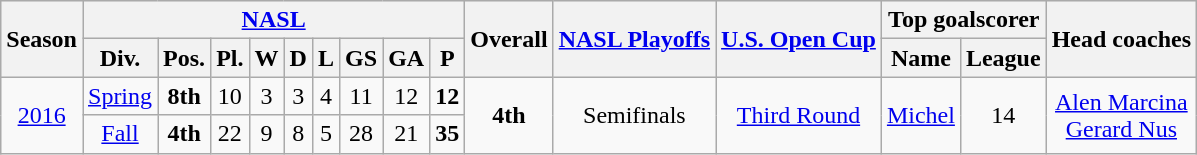<table class="wikitable">
<tr style="background:#efefef;">
<th rowspan="2">Season</th>
<th colspan="9"><a href='#'>NASL</a></th>
<th rowspan="2">Overall</th>
<th rowspan="2"><a href='#'>NASL Playoffs</a></th>
<th rowspan="2"><a href='#'>U.S. Open Cup</a></th>
<th colspan="2">Top goalscorer</th>
<th rowspan="2">Head coaches</th>
</tr>
<tr>
<th>Div.</th>
<th>Pos.</th>
<th>Pl.</th>
<th>W</th>
<th>D</th>
<th>L</th>
<th>GS</th>
<th>GA</th>
<th>P</th>
<th>Name</th>
<th>League</th>
</tr>
<tr>
<td align=center rowspan="2"><a href='#'>2016</a></td>
<td align=center><a href='#'>Spring</a></td>
<td align=center><strong>8th</strong></td>
<td align=center>10</td>
<td align=center>3</td>
<td align=center>3</td>
<td align=center>4</td>
<td align=center>11</td>
<td align=center>12</td>
<td align=center><strong>12</strong></td>
<td align=center rowspan="2"><strong>4th</strong></td>
<td align=center rowspan="2">Semifinals</td>
<td align=center rowspan="2"><a href='#'>Third Round</a></td>
<td align=center rowspan="2"> <a href='#'>Michel</a></td>
<td align=center rowspan="2">14</td>
<td align=center rowspan="2"> <a href='#'>Alen Marcina</a><br> <a href='#'>Gerard Nus</a></td>
</tr>
<tr>
<td align=center><a href='#'>Fall</a></td>
<td align=center><strong>4th</strong></td>
<td align=center>22</td>
<td align=center>9</td>
<td align=center>8</td>
<td align=center>5</td>
<td align=center>28</td>
<td align=center>21</td>
<td align=center><strong>35</strong></td>
</tr>
</table>
